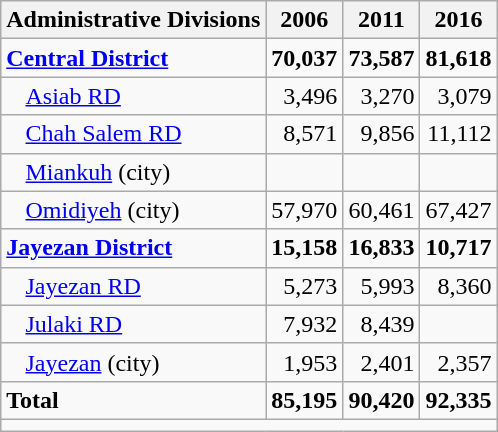<table class="wikitable">
<tr>
<th>Administrative Divisions</th>
<th>2006</th>
<th>2011</th>
<th>2016</th>
</tr>
<tr>
<td><strong><a href='#'>Central District</a></strong></td>
<td style="text-align: right;"><strong>70,037</strong></td>
<td style="text-align: right;"><strong>73,587</strong></td>
<td style="text-align: right;"><strong>81,618</strong></td>
</tr>
<tr>
<td style="padding-left: 1em;"><a href='#'>Asiab RD</a></td>
<td style="text-align: right;">3,496</td>
<td style="text-align: right;">3,270</td>
<td style="text-align: right;">3,079</td>
</tr>
<tr>
<td style="padding-left: 1em;"><a href='#'>Chah Salem RD</a></td>
<td style="text-align: right;">8,571</td>
<td style="text-align: right;">9,856</td>
<td style="text-align: right;">11,112</td>
</tr>
<tr>
<td style="padding-left: 1em;"><a href='#'>Miankuh</a> (city)</td>
<td style="text-align: right;"></td>
<td style="text-align: right;"></td>
<td style="text-align: right;"></td>
</tr>
<tr>
<td style="padding-left: 1em;"><a href='#'>Omidiyeh</a> (city)</td>
<td style="text-align: right;">57,970</td>
<td style="text-align: right;">60,461</td>
<td style="text-align: right;">67,427</td>
</tr>
<tr>
<td><strong><a href='#'>Jayezan District</a></strong></td>
<td style="text-align: right;"><strong>15,158</strong></td>
<td style="text-align: right;"><strong>16,833</strong></td>
<td style="text-align: right;"><strong>10,717</strong></td>
</tr>
<tr>
<td style="padding-left: 1em;"><a href='#'>Jayezan RD</a></td>
<td style="text-align: right;">5,273</td>
<td style="text-align: right;">5,993</td>
<td style="text-align: right;">8,360</td>
</tr>
<tr>
<td style="padding-left: 1em;"><a href='#'>Julaki RD</a></td>
<td style="text-align: right;">7,932</td>
<td style="text-align: right;">8,439</td>
<td style="text-align: right;"></td>
</tr>
<tr>
<td style="padding-left: 1em;"><a href='#'>Jayezan</a> (city)</td>
<td style="text-align: right;">1,953</td>
<td style="text-align: right;">2,401</td>
<td style="text-align: right;">2,357</td>
</tr>
<tr>
<td><strong>Total</strong></td>
<td style="text-align: right;"><strong>85,195</strong></td>
<td style="text-align: right;"><strong>90,420</strong></td>
<td style="text-align: right;"><strong>92,335</strong></td>
</tr>
<tr>
<td colspan=4></td>
</tr>
</table>
